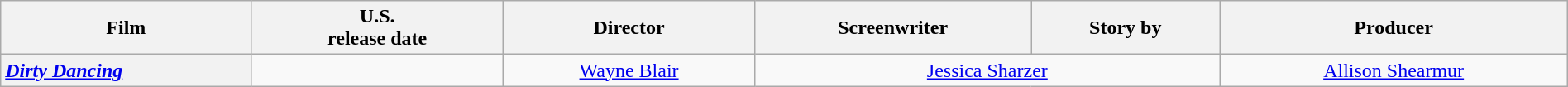<table class="wikitable plainrowheaders" style="text-align:center" width=100%>
<tr>
<th scope="col" style="width:16%;">Film</th>
<th scope="col">U.S. <br>release date</th>
<th scope="col">Director</th>
<th scope="col">Screenwriter</th>
<th scope="col">Story by</th>
<th scope="col">Producer</th>
</tr>
<tr>
<th scope="row" style="text-align:left"><em><a href='#'>Dirty Dancing</a></em></th>
<td style="text-align:center"></td>
<td><a href='#'>Wayne Blair</a></td>
<td colspan="2"><a href='#'>Jessica Sharzer</a></td>
<td><a href='#'>Allison Shearmur</a></td>
</tr>
</table>
